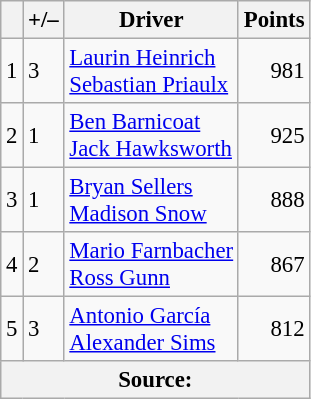<table class="wikitable" style="font-size: 95%;">
<tr>
<th scope="col"></th>
<th scope="col">+/–</th>
<th scope="col">Driver</th>
<th scope="col">Points</th>
</tr>
<tr>
<td align=center>1</td>
<td align=left> 3</td>
<td> <a href='#'>Laurin Heinrich</a><br> <a href='#'>Sebastian Priaulx</a></td>
<td align=right>981</td>
</tr>
<tr>
<td align=center>2</td>
<td align=left> 1</td>
<td> <a href='#'>Ben Barnicoat</a><br> <a href='#'>Jack Hawksworth</a></td>
<td align=right>925</td>
</tr>
<tr>
<td align=center>3</td>
<td align=left> 1</td>
<td> <a href='#'>Bryan Sellers</a><br> <a href='#'>Madison Snow</a></td>
<td align=right>888</td>
</tr>
<tr>
<td align=center>4</td>
<td align=left> 2</td>
<td> <a href='#'>Mario Farnbacher</a><br> <a href='#'>Ross Gunn</a></td>
<td align=right>867</td>
</tr>
<tr>
<td align=center>5</td>
<td align=left> 3</td>
<td> <a href='#'>Antonio García</a><br> <a href='#'>Alexander Sims</a></td>
<td align=right>812</td>
</tr>
<tr>
<th colspan=5>Source:</th>
</tr>
</table>
